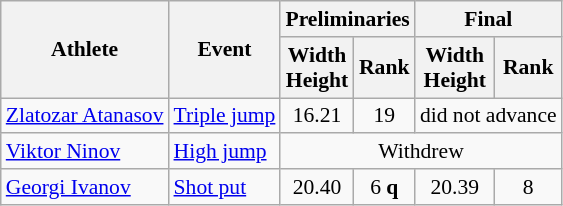<table class=wikitable style="font-size:90%;">
<tr>
<th rowspan="2">Athlete</th>
<th rowspan="2">Event</th>
<th colspan="2">Preliminaries</th>
<th colspan="2">Final</th>
</tr>
<tr>
<th>Width<br>Height</th>
<th>Rank</th>
<th>Width<br>Height</th>
<th>Rank</th>
</tr>
<tr style="border-top: single;">
<td><a href='#'>Zlatozar Atanasov</a></td>
<td><a href='#'>Triple jump</a></td>
<td align=center>16.21</td>
<td align=center>19</td>
<td align=center colspan=2>did not advance</td>
</tr>
<tr style="border-top: single;">
<td><a href='#'>Viktor Ninov</a></td>
<td><a href='#'>High jump</a></td>
<td align=center colspan=4>Withdrew</td>
</tr>
<tr style="border-top: single;">
<td><a href='#'>Georgi Ivanov</a></td>
<td><a href='#'>Shot put</a></td>
<td align=center>20.40</td>
<td align=center>6 <strong>q</strong></td>
<td align=center>20.39</td>
<td align=center>8</td>
</tr>
</table>
